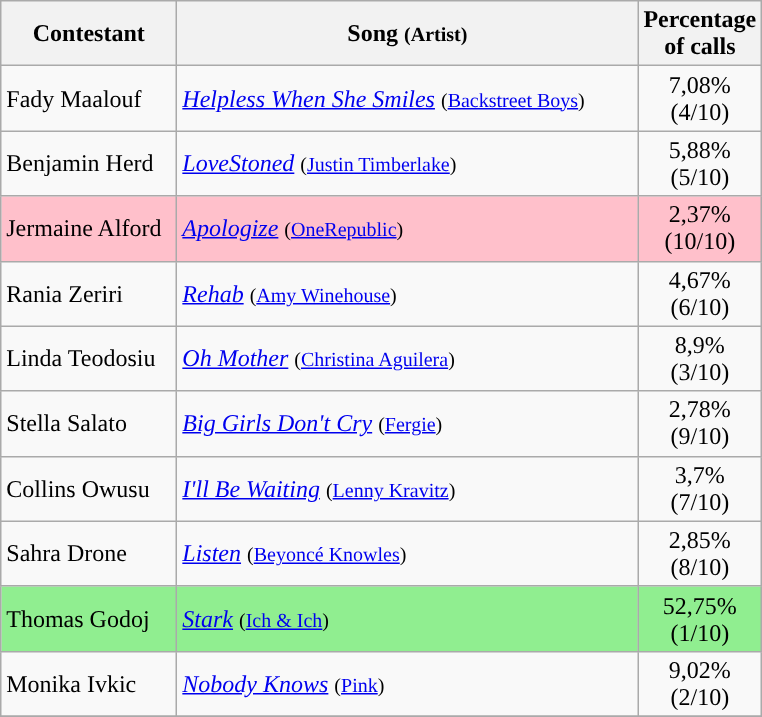<table class="wikitable">
<tr>
<th width="110">Contestant</th>
<th width="300">Song <small>(Artist)</small></th>
<th width="28">Percentage of calls</th>
</tr>
<tr>
<td align="left">Fady Maalouf</td>
<td align="left"><em><a href='#'>Helpless When She Smiles</a></em> <small>(<a href='#'>Backstreet Boys</a>)</small></td>
<td align="center">7,08% (4/10)</td>
</tr>
<tr>
<td align="left">Benjamin Herd</td>
<td align="left"><em><a href='#'>LoveStoned</a></em> <small>(<a href='#'>Justin Timberlake</a>)</small></td>
<td align="center">5,88% (5/10)</td>
</tr>
<tr bgcolor="pink">
<td align="left">Jermaine Alford</td>
<td align="left"><em><a href='#'>Apologize</a></em> <small>(<a href='#'>OneRepublic</a>)</small></td>
<td align="center">2,37% (10/10)</td>
</tr>
<tr>
<td align="left">Rania Zeriri</td>
<td align="left"><em><a href='#'>Rehab</a></em> <small>(<a href='#'>Amy Winehouse</a>)</small></td>
<td align="center">4,67% (6/10)</td>
</tr>
<tr>
<td align="left">Linda Teodosiu</td>
<td align="left"><em><a href='#'>Oh Mother</a></em> <small>(<a href='#'>Christina Aguilera</a>)</small></td>
<td align="center">8,9% (3/10)</td>
</tr>
<tr>
<td align="left">Stella Salato</td>
<td align="left"><em><a href='#'>Big Girls Don't Cry</a></em> <small>(<a href='#'>Fergie</a>)</small></td>
<td align="center">2,78% (9/10)</td>
</tr>
<tr>
<td align="left">Collins Owusu</td>
<td align="left"><em><a href='#'>I'll Be Waiting</a></em> <small>(<a href='#'>Lenny Kravitz</a>)</small></td>
<td align="center">3,7% (7/10)</td>
</tr>
<tr>
<td align="left">Sahra Drone</td>
<td align="left"><em><a href='#'>Listen</a></em> <small>(<a href='#'>Beyoncé Knowles</a>)</small></td>
<td align="center">2,85% (8/10)</td>
</tr>
<tr style="background:lightgreen;">
<td align="left">Thomas Godoj</td>
<td align="left"><em><a href='#'>Stark</a></em> <small>(<a href='#'>Ich & Ich</a>)</small></td>
<td align="center">52,75% (1/10)</td>
</tr>
<tr>
<td align="left">Monika Ivkic</td>
<td align="left"><em><a href='#'>Nobody Knows</a></em> <small>(<a href='#'>Pink</a>)</small></td>
<td align="center">9,02% (2/10)</td>
</tr>
<tr>
</tr>
</table>
